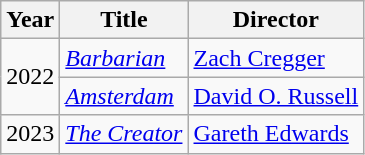<table class="wikitable">
<tr>
<th>Year</th>
<th>Title</th>
<th>Director</th>
</tr>
<tr>
<td rowspan=2>2022</td>
<td><em><a href='#'>Barbarian</a></em></td>
<td><a href='#'>Zach Cregger</a></td>
</tr>
<tr>
<td><em><a href='#'>Amsterdam</a></em></td>
<td><a href='#'>David O. Russell</a></td>
</tr>
<tr>
<td>2023</td>
<td><em><a href='#'>The Creator</a></em></td>
<td><a href='#'>Gareth Edwards</a></td>
</tr>
</table>
